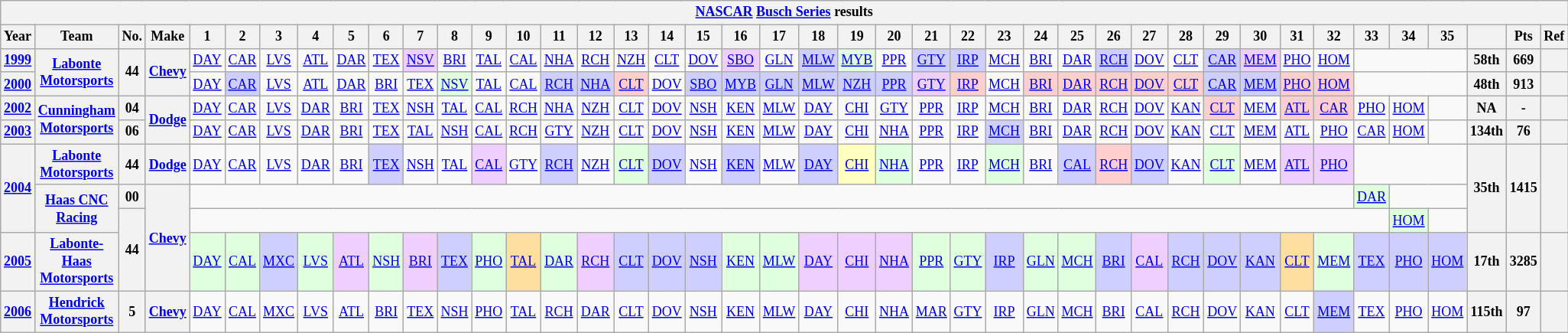<table class="wikitable" style="text-align:center; font-size:75%">
<tr>
<th colspan=42><a href='#'>NASCAR</a> <a href='#'>Busch Series</a> results</th>
</tr>
<tr>
<th>Year</th>
<th>Team</th>
<th>No.</th>
<th>Make</th>
<th>1</th>
<th>2</th>
<th>3</th>
<th>4</th>
<th>5</th>
<th>6</th>
<th>7</th>
<th>8</th>
<th>9</th>
<th>10</th>
<th>11</th>
<th>12</th>
<th>13</th>
<th>14</th>
<th>15</th>
<th>16</th>
<th>17</th>
<th>18</th>
<th>19</th>
<th>20</th>
<th>21</th>
<th>22</th>
<th>23</th>
<th>24</th>
<th>25</th>
<th>26</th>
<th>27</th>
<th>28</th>
<th>29</th>
<th>30</th>
<th>31</th>
<th>32</th>
<th>33</th>
<th>34</th>
<th>35</th>
<th></th>
<th>Pts</th>
<th>Ref</th>
</tr>
<tr>
<th><a href='#'>1999</a></th>
<th rowspan=2><a href='#'>Labonte Motorsports</a></th>
<th rowspan=2>44</th>
<th rowspan=2><a href='#'>Chevy</a></th>
<td><a href='#'>DAY</a></td>
<td><a href='#'>CAR</a></td>
<td><a href='#'>LVS</a></td>
<td><a href='#'>ATL</a></td>
<td><a href='#'>DAR</a></td>
<td><a href='#'>TEX</a></td>
<td style="background:#EFCFFF;"><a href='#'>NSV</a><br></td>
<td><a href='#'>BRI</a></td>
<td><a href='#'>TAL</a></td>
<td><a href='#'>CAL</a></td>
<td><a href='#'>NHA</a></td>
<td><a href='#'>RCH</a></td>
<td><a href='#'>NZH</a></td>
<td><a href='#'>CLT</a></td>
<td><a href='#'>DOV</a></td>
<td style="background:#EFCFFF;"><a href='#'>SBO</a><br></td>
<td><a href='#'>GLN</a></td>
<td style="background:#CFCFFF;"><a href='#'>MLW</a><br></td>
<td style="background:#DFFFDF;"><a href='#'>MYB</a><br></td>
<td><a href='#'>PPR</a></td>
<td style="background:#CFCFFF;"><a href='#'>GTY</a><br></td>
<td style="background:#CFCFFF;"><a href='#'>IRP</a><br></td>
<td><a href='#'>MCH</a></td>
<td><a href='#'>BRI</a></td>
<td><a href='#'>DAR</a></td>
<td style="background:#CFCFFF;"><a href='#'>RCH</a><br></td>
<td><a href='#'>DOV</a></td>
<td><a href='#'>CLT</a></td>
<td style="background:#CFCFFF;"><a href='#'>CAR</a><br></td>
<td style="background:#EFCFFF;"><a href='#'>MEM</a><br></td>
<td><a href='#'>PHO</a></td>
<td><a href='#'>HOM</a></td>
<td colspan=3></td>
<th>58th</th>
<th>669</th>
<th></th>
</tr>
<tr>
<th><a href='#'>2000</a></th>
<td><a href='#'>DAY</a></td>
<td style="background:#CFCFFF;"><a href='#'>CAR</a><br></td>
<td><a href='#'>LVS</a></td>
<td><a href='#'>ATL</a></td>
<td><a href='#'>DAR</a></td>
<td><a href='#'>BRI</a></td>
<td><a href='#'>TEX</a></td>
<td style="background:#DFFFDF;"><a href='#'>NSV</a><br></td>
<td><a href='#'>TAL</a></td>
<td><a href='#'>CAL</a></td>
<td style="background:#CFCFFF;"><a href='#'>RCH</a><br></td>
<td style="background:#CFCFFF;"><a href='#'>NHA</a><br></td>
<td style="background:#FFCFCF;"><a href='#'>CLT</a><br></td>
<td><a href='#'>DOV</a></td>
<td style="background:#CFCFFF;"><a href='#'>SBO</a><br></td>
<td style="background:#CFCFFF;"><a href='#'>MYB</a><br></td>
<td style="background:#CFCFFF;"><a href='#'>GLN</a><br></td>
<td style="background:#CFCFFF;"><a href='#'>MLW</a><br></td>
<td style="background:#CFCFFF;"><a href='#'>NZH</a><br></td>
<td style="background:#CFCFFF;"><a href='#'>PPR</a><br></td>
<td style="background:#EFCFFF;"><a href='#'>GTY</a><br></td>
<td style="background:#FFCFCF;"><a href='#'>IRP</a><br></td>
<td><a href='#'>MCH</a></td>
<td style="background:#FFCFCF;"><a href='#'>BRI</a><br></td>
<td style="background:#FFCFCF;"><a href='#'>DAR</a><br></td>
<td style="background:#FFCFCF;"><a href='#'>RCH</a><br></td>
<td style="background:#FFCFCF;"><a href='#'>DOV</a><br></td>
<td style="background:#FFCFCF;"><a href='#'>CLT</a><br></td>
<td style="background:#CFCFFF;"><a href='#'>CAR</a><br></td>
<td style="background:#CFCFFF;"><a href='#'>MEM</a><br></td>
<td style="background:#FFCFCF;"><a href='#'>PHO</a><br></td>
<td style="background:#FFCFCF;"><a href='#'>HOM</a><br></td>
<td colspan=3></td>
<th>48th</th>
<th>913</th>
<th></th>
</tr>
<tr>
<th><a href='#'>2002</a></th>
<th rowspan=2><a href='#'>Cunningham Motorsports</a></th>
<th>04</th>
<th rowspan=2><a href='#'>Dodge</a></th>
<td><a href='#'>DAY</a></td>
<td><a href='#'>CAR</a></td>
<td><a href='#'>LVS</a></td>
<td><a href='#'>DAR</a></td>
<td><a href='#'>BRI</a></td>
<td><a href='#'>TEX</a></td>
<td><a href='#'>NSH</a></td>
<td><a href='#'>TAL</a></td>
<td><a href='#'>CAL</a></td>
<td><a href='#'>RCH</a></td>
<td><a href='#'>NHA</a></td>
<td><a href='#'>NZH</a></td>
<td><a href='#'>CLT</a></td>
<td><a href='#'>DOV</a></td>
<td><a href='#'>NSH</a></td>
<td><a href='#'>KEN</a></td>
<td><a href='#'>MLW</a></td>
<td><a href='#'>DAY</a></td>
<td><a href='#'>CHI</a></td>
<td><a href='#'>GTY</a></td>
<td><a href='#'>PPR</a></td>
<td><a href='#'>IRP</a></td>
<td><a href='#'>MCH</a></td>
<td><a href='#'>BRI</a></td>
<td><a href='#'>DAR</a></td>
<td><a href='#'>RCH</a></td>
<td><a href='#'>DOV</a></td>
<td><a href='#'>KAN</a></td>
<td style="background:#FFCFCF;"><a href='#'>CLT</a><br></td>
<td><a href='#'>MEM</a></td>
<td style="background:#FFCFCF;"><a href='#'>ATL</a><br></td>
<td style="background:#FFCFCF;"><a href='#'>CAR</a><br></td>
<td><a href='#'>PHO</a></td>
<td><a href='#'>HOM</a></td>
<td></td>
<th>NA</th>
<th>-</th>
<th></th>
</tr>
<tr>
<th><a href='#'>2003</a></th>
<th>06</th>
<td><a href='#'>DAY</a></td>
<td><a href='#'>CAR</a></td>
<td><a href='#'>LVS</a></td>
<td><a href='#'>DAR</a></td>
<td><a href='#'>BRI</a></td>
<td><a href='#'>TEX</a></td>
<td><a href='#'>TAL</a></td>
<td><a href='#'>NSH</a></td>
<td><a href='#'>CAL</a></td>
<td><a href='#'>RCH</a></td>
<td><a href='#'>GTY</a></td>
<td><a href='#'>NZH</a></td>
<td><a href='#'>CLT</a></td>
<td><a href='#'>DOV</a></td>
<td><a href='#'>NSH</a></td>
<td><a href='#'>KEN</a></td>
<td><a href='#'>MLW</a></td>
<td><a href='#'>DAY</a></td>
<td><a href='#'>CHI</a></td>
<td><a href='#'>NHA</a></td>
<td><a href='#'>PPR</a></td>
<td><a href='#'>IRP</a></td>
<td style="background:#CFCFFF;"><a href='#'>MCH</a><br></td>
<td><a href='#'>BRI</a></td>
<td><a href='#'>DAR</a></td>
<td><a href='#'>RCH</a></td>
<td><a href='#'>DOV</a></td>
<td><a href='#'>KAN</a></td>
<td><a href='#'>CLT</a></td>
<td><a href='#'>MEM</a></td>
<td><a href='#'>ATL</a></td>
<td><a href='#'>PHO</a></td>
<td><a href='#'>CAR</a></td>
<td><a href='#'>HOM</a></td>
<td></td>
<th>134th</th>
<th>76</th>
<th></th>
</tr>
<tr>
<th rowspan=3><a href='#'>2004</a></th>
<th><a href='#'>Labonte Motorsports</a></th>
<th>44</th>
<th><a href='#'>Dodge</a></th>
<td><a href='#'>DAY</a></td>
<td><a href='#'>CAR</a></td>
<td><a href='#'>LVS</a></td>
<td><a href='#'>DAR</a></td>
<td><a href='#'>BRI</a></td>
<td style="background:#CFCFFF;"><a href='#'>TEX</a><br></td>
<td><a href='#'>NSH</a></td>
<td><a href='#'>TAL</a></td>
<td style="background:#EFCFFF;"><a href='#'>CAL</a><br></td>
<td><a href='#'>GTY</a></td>
<td style="background:#CFCFFF;"><a href='#'>RCH</a><br></td>
<td><a href='#'>NZH</a></td>
<td style="background:#DFFFDF;"><a href='#'>CLT</a><br></td>
<td style="background:#CFCFFF;"><a href='#'>DOV</a><br></td>
<td><a href='#'>NSH</a></td>
<td style="background:#CFCFFF;"><a href='#'>KEN</a><br></td>
<td><a href='#'>MLW</a></td>
<td style="background:#CFCFFF;"><a href='#'>DAY</a><br></td>
<td style="background:#FFFFBF;"><a href='#'>CHI</a><br></td>
<td style="background:#DFFFDF;"><a href='#'>NHA</a><br></td>
<td><a href='#'>PPR</a></td>
<td><a href='#'>IRP</a></td>
<td style="background:#DFFFDF;"><a href='#'>MCH</a><br></td>
<td><a href='#'>BRI</a></td>
<td style="background:#CFCFFF;"><a href='#'>CAL</a><br></td>
<td style="background:#FFCFCF;"><a href='#'>RCH</a><br></td>
<td style="background:#CFCFFF;"><a href='#'>DOV</a><br></td>
<td><a href='#'>KAN</a></td>
<td style="background:#DFFFDF;"><a href='#'>CLT</a><br></td>
<td><a href='#'>MEM</a></td>
<td style="background:#EFCFFF;"><a href='#'>ATL</a><br></td>
<td style="background:#EFCFFF;"><a href='#'>PHO</a><br></td>
<td colspan=3></td>
<th rowspan=3>35th</th>
<th rowspan=3>1415</th>
<th rowspan=3></th>
</tr>
<tr>
<th rowspan=2><a href='#'>Haas CNC Racing</a></th>
<th>00</th>
<th rowspan=3><a href='#'>Chevy</a></th>
<td colspan=32></td>
<td style="background:#DFFFDF;"><a href='#'>DAR</a><br></td>
<td colspan=2></td>
</tr>
<tr>
<th rowspan=2>44</th>
<td colspan=33></td>
<td style="background:#DFFFDF;"><a href='#'>HOM</a><br></td>
<td></td>
</tr>
<tr>
<th><a href='#'>2005</a></th>
<th><a href='#'>Labonte-Haas Motorsports</a></th>
<td style="background:#DFFFDF;"><a href='#'>DAY</a><br></td>
<td style="background:#DFFFDF;"><a href='#'>CAL</a><br></td>
<td style="background:#CFCFFF;"><a href='#'>MXC</a><br></td>
<td style="background:#DFFFDF;"><a href='#'>LVS</a><br></td>
<td style="background:#EFCFFF;"><a href='#'>ATL</a><br></td>
<td style="background:#DFFFDF;"><a href='#'>NSH</a><br></td>
<td style="background:#EFCFFF;"><a href='#'>BRI</a><br></td>
<td style="background:#CFCFFF;"><a href='#'>TEX</a><br></td>
<td style="background:#DFFFDF;"><a href='#'>PHO</a><br></td>
<td style="background:#FFDF9F;"><a href='#'>TAL</a><br></td>
<td style="background:#DFFFDF;"><a href='#'>DAR</a><br></td>
<td style="background:#EFCFFF;"><a href='#'>RCH</a><br></td>
<td style="background:#CFCFFF;"><a href='#'>CLT</a><br></td>
<td style="background:#CFCFFF;"><a href='#'>DOV</a><br></td>
<td style="background:#CFCFFF;"><a href='#'>NSH</a><br></td>
<td style="background:#DFFFDF;"><a href='#'>KEN</a><br></td>
<td style="background:#DFFFDF;"><a href='#'>MLW</a><br></td>
<td style="background:#EFCFFF;"><a href='#'>DAY</a><br></td>
<td style="background:#EFCFFF;"><a href='#'>CHI</a><br></td>
<td style="background:#EFCFFF;"><a href='#'>NHA</a><br></td>
<td style="background:#DFFFDF;"><a href='#'>PPR</a><br></td>
<td style="background:#DFFFDF;"><a href='#'>GTY</a><br></td>
<td style="background:#CFCFFF;"><a href='#'>IRP</a><br></td>
<td style="background:#DFFFDF;"><a href='#'>GLN</a><br></td>
<td style="background:#DFFFDF;"><a href='#'>MCH</a><br></td>
<td style="background:#CFCFFF;"><a href='#'>BRI</a><br></td>
<td style="background:#EFCFFF;"><a href='#'>CAL</a><br></td>
<td style="background:#CFCFFF;"><a href='#'>RCH</a><br></td>
<td style="background:#CFCFFF;"><a href='#'>DOV</a><br></td>
<td style="background:#CFCFFF;"><a href='#'>KAN</a><br></td>
<td style="background:#FFDF9F;"><a href='#'>CLT</a><br></td>
<td style="background:#DFFFDF;"><a href='#'>MEM</a><br></td>
<td style="background:#CFCFFF;"><a href='#'>TEX</a><br></td>
<td style="background:#CFCFFF;"><a href='#'>PHO</a><br></td>
<td style="background:#CFCFFF;"><a href='#'>HOM</a><br></td>
<th>17th</th>
<th>3285</th>
<th></th>
</tr>
<tr>
<th><a href='#'>2006</a></th>
<th><a href='#'>Hendrick Motorsports</a></th>
<th>5</th>
<th><a href='#'>Chevy</a></th>
<td><a href='#'>DAY</a></td>
<td><a href='#'>CAL</a></td>
<td><a href='#'>MXC</a></td>
<td><a href='#'>LVS</a></td>
<td><a href='#'>ATL</a></td>
<td><a href='#'>BRI</a></td>
<td><a href='#'>TEX</a></td>
<td><a href='#'>NSH</a></td>
<td><a href='#'>PHO</a></td>
<td><a href='#'>TAL</a></td>
<td><a href='#'>RCH</a></td>
<td><a href='#'>DAR</a></td>
<td><a href='#'>CLT</a></td>
<td><a href='#'>DOV</a></td>
<td><a href='#'>NSH</a></td>
<td><a href='#'>KEN</a></td>
<td><a href='#'>MLW</a></td>
<td><a href='#'>DAY</a></td>
<td><a href='#'>CHI</a></td>
<td><a href='#'>NHA</a></td>
<td><a href='#'>MAR</a></td>
<td><a href='#'>GTY</a></td>
<td><a href='#'>IRP</a></td>
<td><a href='#'>GLN</a></td>
<td><a href='#'>MCH</a></td>
<td><a href='#'>BRI</a></td>
<td><a href='#'>CAL</a></td>
<td><a href='#'>RCH</a></td>
<td><a href='#'>DOV</a></td>
<td><a href='#'>KAN</a></td>
<td><a href='#'>CLT</a></td>
<td style="background:#CFCFFF;"><a href='#'>MEM</a><br></td>
<td><a href='#'>TEX</a></td>
<td><a href='#'>PHO</a></td>
<td><a href='#'>HOM</a></td>
<th>115th</th>
<th>97</th>
<th></th>
</tr>
</table>
